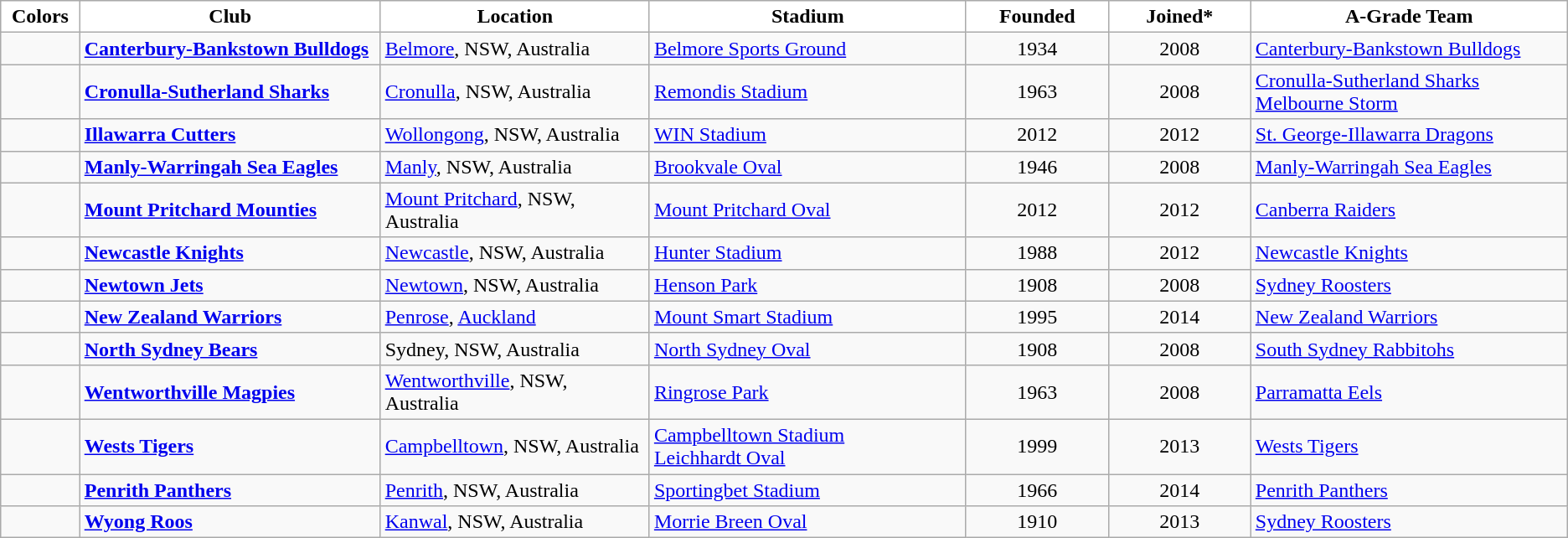<table class="wikitable"; "text-align:left">
<tr>
<th style="background:white; width:5%">Colors</th>
<th style="background:white; width:19%">Club</th>
<th style="background:white; width:17%">Location</th>
<th style="background:white; width:20%">Stadium</th>
<th style="background:white; width:9%">Founded</th>
<th style="background:white; width:9%">Joined*</th>
<th style="background:white; width:20%">A-Grade Team</th>
</tr>
<tr>
<td style="text-align:center;"></td>
<td><strong><a href='#'>Canterbury-Bankstown Bulldogs</a></strong></td>
<td><a href='#'>Belmore</a>, NSW, Australia</td>
<td><a href='#'>Belmore Sports Ground</a></td>
<td align=center>1934</td>
<td align=center>2008</td>
<td><a href='#'>Canterbury-Bankstown Bulldogs</a></td>
</tr>
<tr>
<td style="text-align:center;"></td>
<td><strong><a href='#'>Cronulla-Sutherland Sharks</a></strong></td>
<td><a href='#'>Cronulla</a>, NSW, Australia</td>
<td><a href='#'>Remondis Stadium</a></td>
<td align=center>1963</td>
<td align=center>2008</td>
<td><a href='#'>Cronulla-Sutherland Sharks</a><br><a href='#'>Melbourne Storm</a></td>
</tr>
<tr>
<td style="text-align:center;"></td>
<td><strong><a href='#'>Illawarra Cutters</a></strong></td>
<td><a href='#'>Wollongong</a>, NSW, Australia</td>
<td><a href='#'>WIN Stadium</a></td>
<td align=center>2012</td>
<td align=center>2012</td>
<td><a href='#'>St. George-Illawarra Dragons</a></td>
</tr>
<tr>
<td style="text-align:center;"></td>
<td><strong><a href='#'>Manly-Warringah Sea Eagles</a></strong></td>
<td><a href='#'>Manly</a>, NSW, Australia</td>
<td><a href='#'>Brookvale Oval</a></td>
<td align=center>1946</td>
<td align=center>2008</td>
<td><a href='#'>Manly-Warringah Sea Eagles</a></td>
</tr>
<tr>
<td style="text-align:center;"></td>
<td><strong><a href='#'>Mount Pritchard Mounties</a></strong></td>
<td><a href='#'>Mount Pritchard</a>, NSW, Australia</td>
<td><a href='#'>Mount Pritchard Oval</a></td>
<td align=center>2012</td>
<td align=center>2012</td>
<td><a href='#'>Canberra Raiders</a></td>
</tr>
<tr>
<td style="text-align:center;"></td>
<td><strong><a href='#'>Newcastle Knights</a></strong></td>
<td><a href='#'>Newcastle</a>, NSW, Australia</td>
<td><a href='#'>Hunter Stadium</a></td>
<td align=center>1988</td>
<td align=center>2012</td>
<td><a href='#'>Newcastle Knights</a></td>
</tr>
<tr>
<td style="text-align:center;"></td>
<td><strong><a href='#'>Newtown Jets</a></strong></td>
<td><a href='#'>Newtown</a>, NSW, Australia</td>
<td><a href='#'>Henson Park</a></td>
<td align=center>1908</td>
<td align=center>2008</td>
<td><a href='#'>Sydney Roosters</a></td>
</tr>
<tr>
<td style="text-align:center;"></td>
<td><strong><a href='#'>New Zealand Warriors</a></strong></td>
<td><a href='#'>Penrose</a>, <a href='#'>Auckland</a></td>
<td><a href='#'>Mount Smart Stadium</a></td>
<td align=center>1995</td>
<td align=center>2014</td>
<td><a href='#'>New Zealand Warriors</a></td>
</tr>
<tr>
<td style="text-align:center;"></td>
<td><strong><a href='#'>North Sydney Bears</a></strong></td>
<td>Sydney, NSW, Australia</td>
<td><a href='#'>North Sydney Oval</a></td>
<td align=center>1908</td>
<td align=center>2008</td>
<td><a href='#'>South Sydney Rabbitohs</a></td>
</tr>
<tr>
<td style="text-align:center;"></td>
<td><strong><a href='#'>Wentworthville Magpies</a></strong></td>
<td><a href='#'>Wentworthville</a>, NSW, Australia</td>
<td><a href='#'>Ringrose Park</a></td>
<td align=center>1963</td>
<td align=center>2008</td>
<td><a href='#'>Parramatta Eels</a></td>
</tr>
<tr>
<td style="text-align:center;"></td>
<td><strong><a href='#'>Wests Tigers</a></strong></td>
<td><a href='#'>Campbelltown</a>, NSW, Australia</td>
<td><a href='#'>Campbelltown Stadium</a><br><a href='#'>Leichhardt Oval</a></td>
<td align=center>1999</td>
<td align=center>2013</td>
<td><a href='#'>Wests Tigers</a></td>
</tr>
<tr>
<td style="text-align:center;"></td>
<td><strong><a href='#'>Penrith Panthers</a></strong></td>
<td><a href='#'>Penrith</a>, NSW, Australia</td>
<td><a href='#'>Sportingbet Stadium</a></td>
<td align=center>1966</td>
<td align=center>2014</td>
<td><a href='#'>Penrith Panthers</a></td>
</tr>
<tr>
<td style="text-align:center;"></td>
<td><strong><a href='#'>Wyong Roos</a></strong></td>
<td><a href='#'>Kanwal</a>, NSW, Australia</td>
<td><a href='#'>Morrie Breen Oval</a></td>
<td align=center>1910</td>
<td align=center>2013</td>
<td><a href='#'>Sydney Roosters</a></td>
</tr>
</table>
